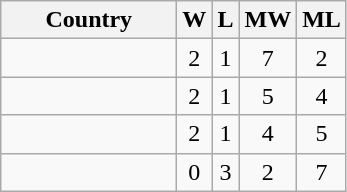<table class="wikitable sortable" style="text-align:center">
<tr>
<th width=110>Country</th>
<th>W</th>
<th>L</th>
<th>MW</th>
<th>ML</th>
</tr>
<tr>
<td align=left><strong></strong></td>
<td>2</td>
<td>1</td>
<td>7</td>
<td>2</td>
</tr>
<tr>
<td align=left></td>
<td>2</td>
<td>1</td>
<td>5</td>
<td>4</td>
</tr>
<tr>
<td align=left></td>
<td>2</td>
<td>1</td>
<td>4</td>
<td>5</td>
</tr>
<tr>
<td align=left></td>
<td>0</td>
<td>3</td>
<td>2</td>
<td>7</td>
</tr>
</table>
